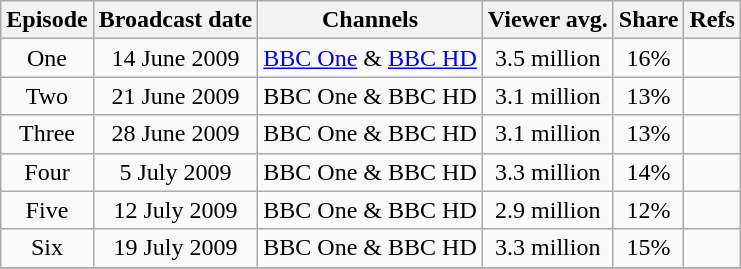<table class="wikitable">
<tr>
<th>Episode</th>
<th>Broadcast date</th>
<th>Channels</th>
<th>Viewer avg.</th>
<th>Share</th>
<th>Refs</th>
</tr>
<tr>
<td align="center">One</td>
<td align="center">14 June 2009</td>
<td align="center"><a href='#'>BBC One</a> & <a href='#'>BBC HD</a></td>
<td align="center">3.5 million</td>
<td align="center">16%</td>
<td></td>
</tr>
<tr>
<td align="center">Two</td>
<td align="center">21 June 2009</td>
<td align="center">BBC One & BBC HD</td>
<td align="center">3.1 million</td>
<td align="center">13%</td>
<td></td>
</tr>
<tr>
<td align="center">Three</td>
<td align="center">28 June 2009</td>
<td align="center">BBC One & BBC HD</td>
<td align="center">3.1 million</td>
<td align="center">13%</td>
<td></td>
</tr>
<tr>
<td align="center">Four</td>
<td align="center">5 July 2009</td>
<td align="center">BBC One & BBC HD</td>
<td align="center">3.3 million</td>
<td align="center">14%</td>
<td></td>
</tr>
<tr>
<td align="center">Five</td>
<td align="center">12 July 2009</td>
<td align="center">BBC One & BBC HD</td>
<td align="center">2.9 million</td>
<td align="center">12%</td>
<td></td>
</tr>
<tr>
<td align="center">Six</td>
<td align="center">19 July 2009</td>
<td align="center">BBC One & BBC HD</td>
<td align="center">3.3 million</td>
<td align="center">15%</td>
<td></td>
</tr>
<tr )>
</tr>
</table>
